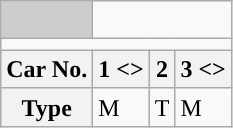<table class="wikitable">
<tr>
<td style="background-color:#ccc;"> </td>
<td colspan="3"></td>
</tr>
<tr style="line-height: 6.7px; background-color:#">
<td colspan="4" style="padding:0; border:0;"> </td>
</tr>
<tr>
<th>Car No.</th>
<th>1 <></th>
<th>2</th>
<th>3 <></th>
</tr>
<tr>
<th>Type</th>
<td>M</td>
<td>T</td>
<td>M</td>
</tr>
</table>
